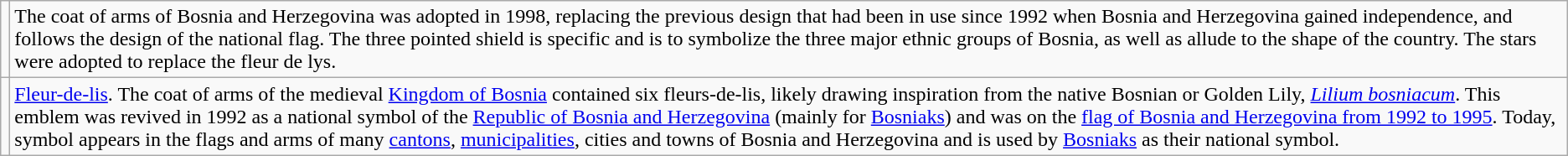<table class="wikitable">
<tr>
<td></td>
<td>The coat of arms of Bosnia and Herzegovina was adopted in 1998, replacing the previous design that had been in use since 1992 when Bosnia and Herzegovina gained independence, and follows the design of the national flag. The three pointed shield is specific and is to symbolize the three major ethnic groups of Bosnia, as well as allude to the shape of the country. The stars were adopted to replace the fleur de lys.</td>
</tr>
<tr>
<td></td>
<td><a href='#'>Fleur-de-lis</a>. The coat of arms of the medieval <a href='#'>Kingdom of Bosnia</a> contained six fleurs-de-lis, likely drawing inspiration from the native Bosnian or Golden Lily, <em><a href='#'>Lilium bosniacum</a></em>. This emblem was revived in 1992 as a national symbol of the <a href='#'>Republic of Bosnia and Herzegovina</a> (mainly for <a href='#'>Bosniaks</a>) and was on the <a href='#'>flag of Bosnia and Herzegovina from 1992 to 1995</a>. Today, symbol appears in the flags and arms of many <a href='#'>cantons</a>, <a href='#'>municipalities</a>, cities and towns of Bosnia and Herzegovina and is used by <a href='#'>Bosniaks</a> as their national symbol.</td>
</tr>
</table>
